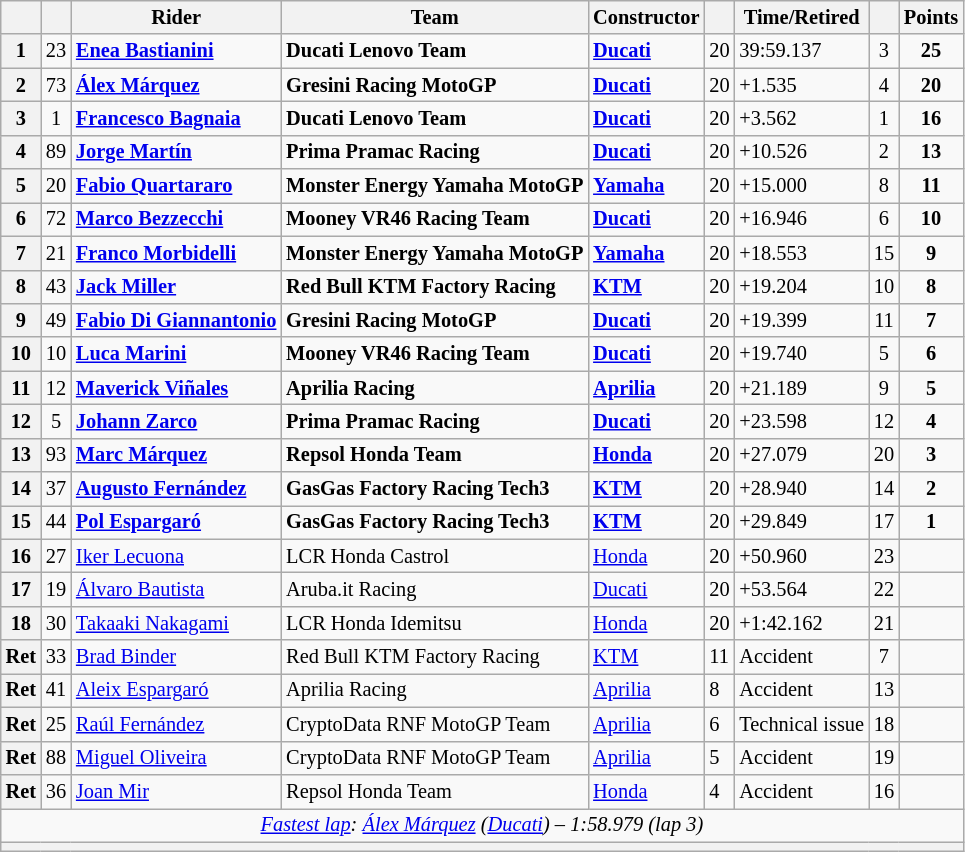<table class="wikitable sortable" style="font-size: 85%;">
<tr>
<th scope="col"></th>
<th scope="col"></th>
<th scope="col">Rider</th>
<th scope="col">Team</th>
<th scope="col">Constructor</th>
<th scope="col" class="unsortable"></th>
<th scope="col" class="unsortable">Time/Retired</th>
<th scope="col"></th>
<th scope="col">Points</th>
</tr>
<tr>
<th scope="row">1</th>
<td align="center">23</td>
<td data-sort-value="bas"> <strong><a href='#'>Enea Bastianini</a></strong></td>
<td><strong>Ducati Lenovo Team</strong></td>
<td><strong><a href='#'>Ducati</a></strong></td>
<td>20</td>
<td>39:59.137</td>
<td align="center">3</td>
<td align="center"><strong>25</strong></td>
</tr>
<tr>
<th scope="row">2</th>
<td align="center">73</td>
<td data-sort-value="marqa"> <strong><a href='#'>Álex Márquez</a></strong></td>
<td><strong>Gresini Racing MotoGP</strong></td>
<td><strong><a href='#'>Ducati</a></strong></td>
<td>20</td>
<td>+1.535</td>
<td align="center">4</td>
<td align="center"><strong>20</strong></td>
</tr>
<tr>
<th scope="row">3</th>
<td align="center">1</td>
<td data-sort-value="bag"> <strong><a href='#'>Francesco Bagnaia</a></strong></td>
<td><strong>Ducati Lenovo Team</strong></td>
<td><strong><a href='#'>Ducati</a></strong></td>
<td>20</td>
<td>+3.562</td>
<td align="center">1</td>
<td align="center"><strong>16</strong></td>
</tr>
<tr>
<th scope="row">4</th>
<td align="center">89</td>
<td data-sort-value="mart"> <strong><a href='#'>Jorge Martín</a></strong></td>
<td><strong>Prima Pramac Racing</strong></td>
<td><strong><a href='#'>Ducati</a></strong></td>
<td>20</td>
<td>+10.526</td>
<td align="center">2</td>
<td align="center"><strong>13</strong></td>
</tr>
<tr>
<th scope="row">5</th>
<td align="center">20</td>
<td data-sort-value="qua"> <strong><a href='#'>Fabio Quartararo</a></strong></td>
<td><strong>Monster Energy Yamaha MotoGP</strong></td>
<td><strong><a href='#'>Yamaha</a></strong></td>
<td>20</td>
<td>+15.000</td>
<td align="center">8</td>
<td align="center"><strong>11</strong></td>
</tr>
<tr>
<th scope="row">6</th>
<td align="center">72</td>
<td data-sort-value="bez"> <strong><a href='#'>Marco Bezzecchi</a></strong></td>
<td><strong>Mooney VR46 Racing Team</strong></td>
<td><strong><a href='#'>Ducati</a></strong></td>
<td>20</td>
<td>+16.946</td>
<td align="center">6</td>
<td align="center"><strong>10</strong></td>
</tr>
<tr>
<th scope="row">7</th>
<td align="center">21</td>
<td data-sort-value="mor"> <strong><a href='#'>Franco Morbidelli</a></strong></td>
<td><strong>Monster Energy Yamaha MotoGP</strong></td>
<td><strong><a href='#'>Yamaha</a></strong></td>
<td>20</td>
<td>+18.553</td>
<td align="center">15</td>
<td align="center"><strong>9</strong></td>
</tr>
<tr>
<th scope="row">8</th>
<td align="center">43</td>
<td data-sort-value="mil"> <strong><a href='#'>Jack Miller</a></strong></td>
<td><strong>Red Bull KTM Factory Racing</strong></td>
<td><strong><a href='#'>KTM</a></strong></td>
<td>20</td>
<td>+19.204</td>
<td align="center">10</td>
<td align="center"><strong>8</strong></td>
</tr>
<tr>
<th scope="row">9</th>
<td align="center">49</td>
<td data-sort-value="dig"> <strong><a href='#'>Fabio Di Giannantonio</a></strong></td>
<td><strong>Gresini Racing MotoGP</strong></td>
<td><strong><a href='#'>Ducati</a></strong></td>
<td>20</td>
<td>+19.399</td>
<td align="center">11</td>
<td align="center"><strong>7</strong></td>
</tr>
<tr>
<th scope="row">10</th>
<td align="center">10</td>
<td data-sort-value="mari"> <strong><a href='#'>Luca Marini</a></strong></td>
<td><strong>Mooney VR46 Racing Team</strong></td>
<td><strong><a href='#'>Ducati</a></strong></td>
<td>20</td>
<td>+19.740</td>
<td align="center">5</td>
<td align="center"><strong>6</strong></td>
</tr>
<tr>
<th scope="row">11</th>
<td align="center">12</td>
<td data-sort-value="vin"> <strong><a href='#'>Maverick Viñales</a></strong></td>
<td><strong>Aprilia Racing</strong></td>
<td><strong><a href='#'>Aprilia</a></strong></td>
<td>20</td>
<td>+21.189</td>
<td align="center">9</td>
<td align="center"><strong>5</strong></td>
</tr>
<tr>
<th scope="row">12</th>
<td align="center">5</td>
<td data-sort-value="zar"> <strong><a href='#'>Johann Zarco</a></strong></td>
<td><strong>Prima Pramac Racing</strong></td>
<td><strong><a href='#'>Ducati</a></strong></td>
<td>20</td>
<td>+23.598</td>
<td align="center">12</td>
<td align="center"><strong>4</strong></td>
</tr>
<tr>
<th scope="row">13</th>
<td align="center">93</td>
<td data-sort-value="marqm"> <strong><a href='#'>Marc Márquez</a></strong></td>
<td><strong>Repsol Honda Team</strong></td>
<td><strong><a href='#'>Honda</a></strong></td>
<td>20</td>
<td>+27.079</td>
<td align="center">20</td>
<td align="center"><strong>3</strong></td>
</tr>
<tr>
<th scope="row">14</th>
<td align="center">37</td>
<td data-sort-value="fera"> <strong><a href='#'>Augusto Fernández</a></strong></td>
<td><strong>GasGas Factory Racing Tech3</strong></td>
<td><strong><a href='#'>KTM</a></strong></td>
<td>20</td>
<td>+28.940</td>
<td align="center">14</td>
<td align="center"><strong>2</strong></td>
</tr>
<tr>
<th scope="row">15</th>
<td align="center">44</td>
<td data-sort-value="espp"> <strong><a href='#'>Pol Espargaró</a></strong></td>
<td><strong>GasGas Factory Racing Tech3</strong></td>
<td><strong><a href='#'>KTM</a></strong></td>
<td>20</td>
<td>+29.849</td>
<td align="center">17</td>
<td align="center"><strong>1</strong></td>
</tr>
<tr>
<th scope="row">16</th>
<td align="center">27</td>
<td data-sort-value="lec"> <a href='#'>Iker Lecuona</a></td>
<td>LCR Honda Castrol</td>
<td><a href='#'>Honda</a></td>
<td>20</td>
<td>+50.960</td>
<td align="center">23</td>
<td align="center"></td>
</tr>
<tr>
<th scope="row">17</th>
<td align="center">19</td>
<td data-sort-value="bau"> <a href='#'>Álvaro Bautista</a></td>
<td>Aruba.it Racing</td>
<td><a href='#'>Ducati</a></td>
<td>20</td>
<td>+53.564</td>
<td align="center">22</td>
<td align="center"></td>
</tr>
<tr>
<th scope="row">18</th>
<td align="center">30</td>
<td data-sort-value="nak"> <a href='#'>Takaaki Nakagami</a></td>
<td>LCR Honda Idemitsu</td>
<td><a href='#'>Honda</a></td>
<td>20</td>
<td>+1:42.162</td>
<td align="center">21</td>
<td align="center"></td>
</tr>
<tr>
<th scope="row">Ret</th>
<td align="center">33</td>
<td data-sort-value="bin"> <a href='#'>Brad Binder</a></td>
<td>Red Bull KTM Factory Racing</td>
<td><a href='#'>KTM</a></td>
<td>11</td>
<td>Accident</td>
<td align="center">7</td>
<td align="center"></td>
</tr>
<tr>
<th scope="row">Ret</th>
<td align="center">41</td>
<td data-sort-value="espa"> <a href='#'>Aleix Espargaró</a></td>
<td>Aprilia Racing</td>
<td><a href='#'>Aprilia</a></td>
<td>8</td>
<td>Accident</td>
<td align="center">13</td>
<td align="center"></td>
</tr>
<tr>
<th scope="row">Ret</th>
<td align="center">25</td>
<td data-sort-value="ferr"> <a href='#'>Raúl Fernández</a></td>
<td>CryptoData RNF MotoGP Team</td>
<td><a href='#'>Aprilia</a></td>
<td>6</td>
<td>Technical issue</td>
<td align="center">18</td>
<td></td>
</tr>
<tr>
<th scope="row">Ret</th>
<td align="center">88</td>
<td data-sort-value="oli"> <a href='#'>Miguel Oliveira</a></td>
<td>CryptoData RNF MotoGP Team</td>
<td><a href='#'>Aprilia</a></td>
<td>5</td>
<td>Accident</td>
<td align="center">19</td>
<td align="center"></td>
</tr>
<tr>
<th scope="row">Ret</th>
<td align="center">36</td>
<td data-sort-value="mir"> <a href='#'>Joan Mir</a></td>
<td>Repsol Honda Team</td>
<td><a href='#'>Honda</a></td>
<td>4</td>
<td>Accident</td>
<td align="center">16</td>
<td></td>
</tr>
<tr class="sortbottom">
<td colspan="9" style="text-align:center"><em><a href='#'>Fastest lap</a>:  <a href='#'>Álex Márquez</a> (<a href='#'>Ducati</a>) – 1:58.979 (lap 3)</em></td>
</tr>
<tr>
<th colspan=9></th>
</tr>
</table>
